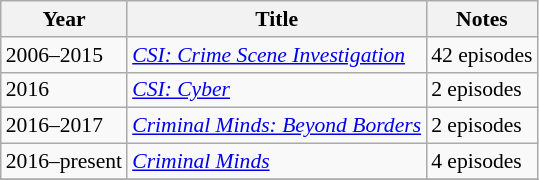<table class="wikitable" style="font-size: 90%;">
<tr>
<th>Year</th>
<th>Title</th>
<th>Notes</th>
</tr>
<tr>
<td>2006–2015</td>
<td><em><a href='#'>CSI: Crime Scene Investigation</a></em></td>
<td>42 episodes</td>
</tr>
<tr>
<td>2016</td>
<td><em><a href='#'>CSI: Cyber</a></em></td>
<td>2 episodes</td>
</tr>
<tr>
<td>2016–2017</td>
<td><em><a href='#'>Criminal Minds: Beyond Borders</a></em></td>
<td>2 episodes</td>
</tr>
<tr>
<td>2016–present</td>
<td><em><a href='#'>Criminal Minds</a></em></td>
<td>4 episodes</td>
</tr>
<tr>
</tr>
</table>
